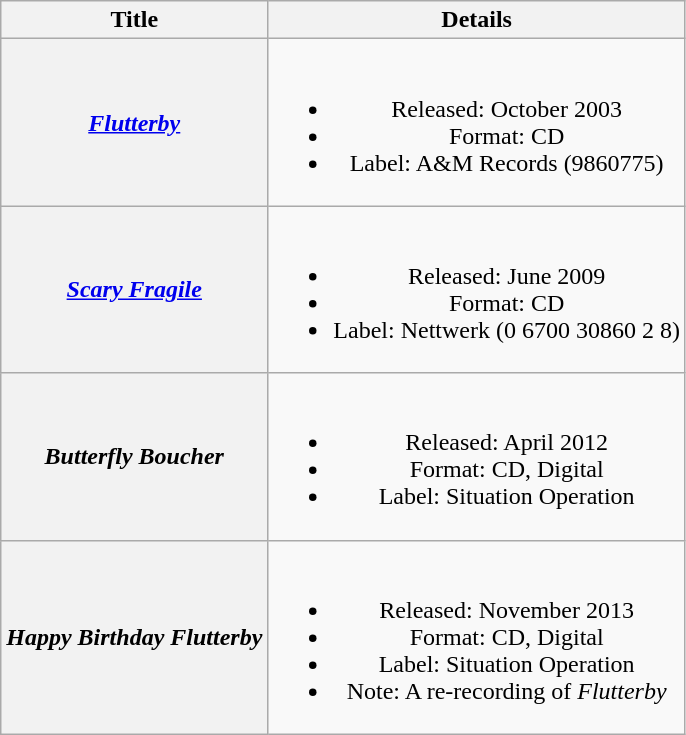<table class="wikitable plainrowheaders" style="text-align:center;" border="1">
<tr>
<th>Title</th>
<th>Details</th>
</tr>
<tr>
<th scope="row"><em><a href='#'>Flutterby</a></em></th>
<td><br><ul><li>Released: October 2003</li><li>Format: CD</li><li>Label: A&M Records (9860775)</li></ul></td>
</tr>
<tr>
<th scope="row"><em><a href='#'>Scary Fragile</a></em></th>
<td><br><ul><li>Released: June 2009</li><li>Format: CD</li><li>Label: Nettwerk (0 6700 30860 2 8)</li></ul></td>
</tr>
<tr>
<th scope="row"><em>Butterfly Boucher</em></th>
<td><br><ul><li>Released: April 2012</li><li>Format: CD, Digital</li><li>Label: Situation Operation</li></ul></td>
</tr>
<tr>
<th scope="row"><em>Happy Birthday Flutterby</em></th>
<td><br><ul><li>Released: November 2013</li><li>Format: CD, Digital</li><li>Label: Situation Operation</li><li>Note: A re-recording of <em>Flutterby</em></li></ul></td>
</tr>
</table>
